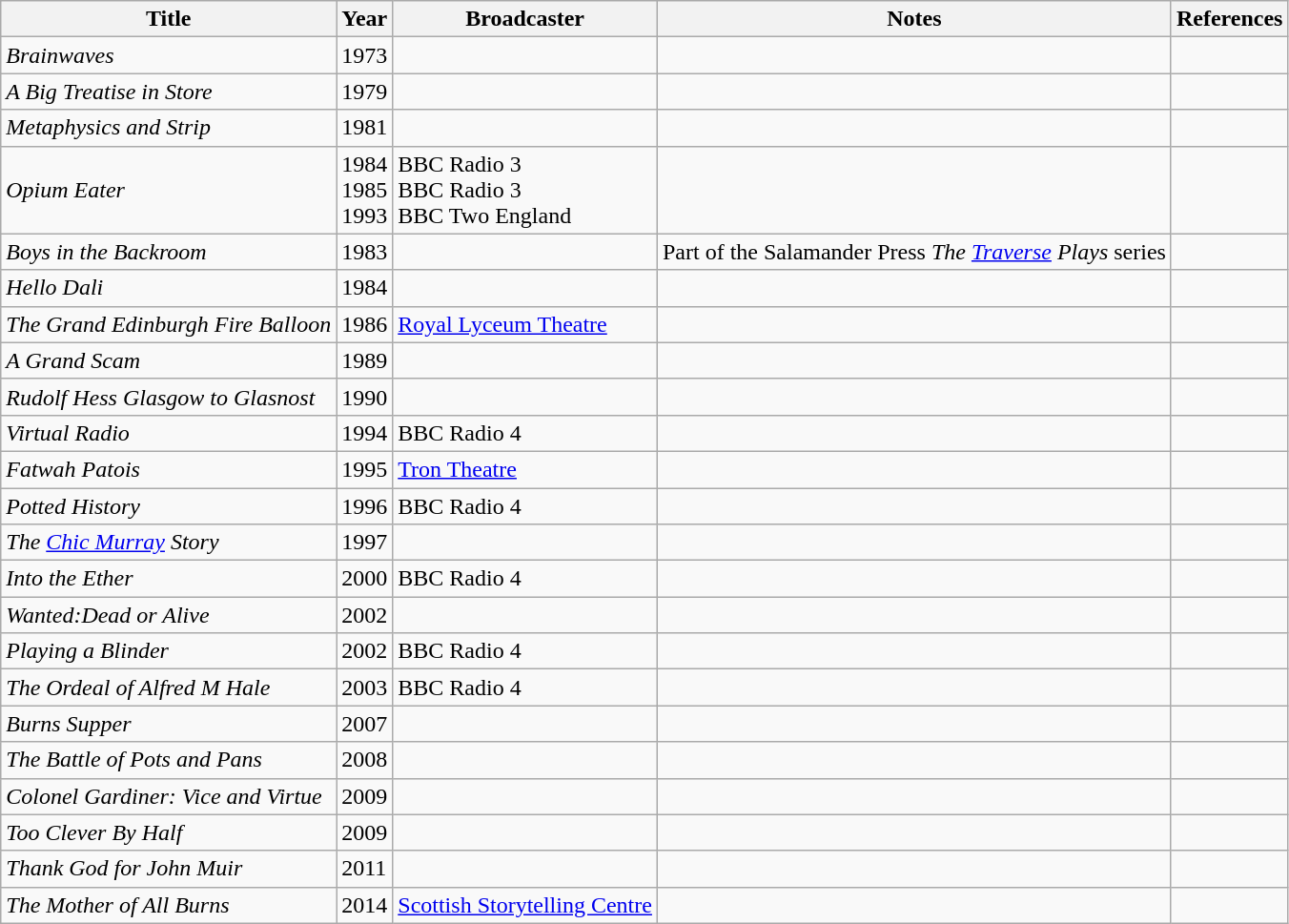<table class="wikitable sortable">
<tr>
<th>Title</th>
<th>Year</th>
<th>Broadcaster</th>
<th>Notes</th>
<th>References</th>
</tr>
<tr>
<td><em>Brainwaves</em></td>
<td>1973</td>
<td></td>
<td></td>
<td></td>
</tr>
<tr>
<td><em>A Big Treatise in Store</em></td>
<td>1979</td>
<td></td>
<td></td>
<td></td>
</tr>
<tr>
<td><em>Metaphysics and Strip</em></td>
<td>1981</td>
<td></td>
<td></td>
<td></td>
</tr>
<tr>
<td><em>Opium Eater</em></td>
<td>1984<br>1985<br>1993</td>
<td>BBC Radio 3<br>BBC Radio 3<br>BBC Two England</td>
<td></td>
<td></td>
</tr>
<tr>
<td><em>Boys in the Backroom</em></td>
<td>1983</td>
<td></td>
<td>Part of the Salamander Press <em>The <a href='#'>Traverse</a> Plays</em> series</td>
<td></td>
</tr>
<tr>
<td><em>Hello Dali</em></td>
<td>1984</td>
<td></td>
<td></td>
<td></td>
</tr>
<tr>
<td><em>The Grand Edinburgh Fire Balloon</em></td>
<td>1986</td>
<td><a href='#'>Royal Lyceum Theatre</a></td>
<td></td>
<td></td>
</tr>
<tr>
<td><em>A Grand Scam</em></td>
<td>1989</td>
<td></td>
<td></td>
<td></td>
</tr>
<tr>
<td><em>Rudolf Hess Glasgow to Glasnost</em></td>
<td>1990</td>
<td></td>
<td></td>
<td></td>
</tr>
<tr>
<td><em>Virtual Radio</em></td>
<td>1994</td>
<td>BBC Radio 4</td>
<td></td>
<td></td>
</tr>
<tr>
<td><em>Fatwah Patois</em></td>
<td>1995</td>
<td><a href='#'>Tron Theatre</a></td>
<td></td>
<td></td>
</tr>
<tr>
<td><em>Potted History</em></td>
<td>1996</td>
<td>BBC Radio 4</td>
<td></td>
<td></td>
</tr>
<tr>
<td><em>The <a href='#'>Chic Murray</a> Story</em></td>
<td>1997</td>
<td></td>
<td></td>
<td></td>
</tr>
<tr>
<td><em>Into the Ether</em></td>
<td>2000</td>
<td>BBC Radio 4</td>
<td></td>
<td></td>
</tr>
<tr>
<td><em>Wanted:Dead or Alive</em></td>
<td>2002</td>
<td></td>
<td></td>
<td></td>
</tr>
<tr>
<td><em>Playing a Blinder</em></td>
<td>2002</td>
<td>BBC Radio 4</td>
<td></td>
<td></td>
</tr>
<tr>
<td><em>The Ordeal of Alfred M Hale</em></td>
<td>2003</td>
<td>BBC Radio 4</td>
<td></td>
<td></td>
</tr>
<tr>
<td><em>Burns Supper</em></td>
<td>2007</td>
<td></td>
<td></td>
<td></td>
</tr>
<tr>
<td><em>The Battle of Pots and Pans</em></td>
<td>2008</td>
<td></td>
<td></td>
<td></td>
</tr>
<tr>
<td><em>Colonel Gardiner: Vice and Virtue</em></td>
<td>2009</td>
<td></td>
<td></td>
<td></td>
</tr>
<tr>
<td><em>Too Clever By Half</em></td>
<td>2009</td>
<td></td>
<td></td>
<td></td>
</tr>
<tr>
<td><em>Thank God for John Muir</em></td>
<td>2011</td>
<td></td>
<td></td>
<td></td>
</tr>
<tr>
<td><em>The Mother of All Burns</em></td>
<td>2014</td>
<td><a href='#'>Scottish Storytelling Centre</a></td>
<td></td>
<td></td>
</tr>
</table>
